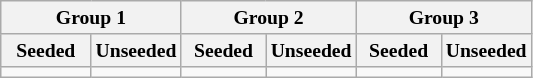<table class="wikitable" style="font-size:82%">
<tr>
<th colspan=2>Group 1</th>
<th colspan=2>Group 2</th>
<th colspan=2>Group 3</th>
</tr>
<tr>
<th width=17%>Seeded</th>
<th width=17%>Unseeded</th>
<th width=16%>Seeded</th>
<th width=17%>Unseeded</th>
<th width=16%>Seeded</th>
<th width=17%>Unseeded</th>
</tr>
<tr>
<td valign=top></td>
<td valign=top></td>
<td valign=top></td>
<td valign=top></td>
<td valign=top></td>
<td valign=top></td>
</tr>
</table>
